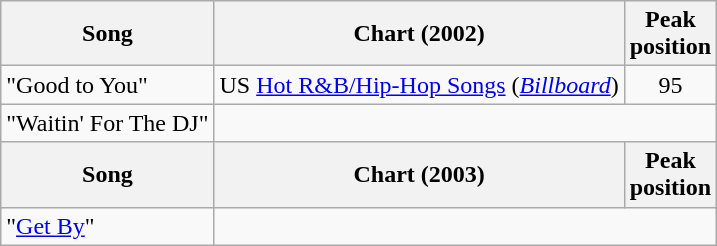<table class="wikitable sortable">
<tr>
<th align="left">Song</th>
<th align="left">Chart (2002)</th>
<th>Peak<br>position</th>
</tr>
<tr>
<td style="text-align:left;">"Good to You"</td>
<td align="left">US <a href='#'>Hot R&B/Hip-Hop Songs</a> (<em><a href='#'>Billboard</a></em>)</td>
<td style="text-align:center;">95</td>
</tr>
<tr>
<td style="text-align:left;">"Waitin' For The DJ"<br></td>
</tr>
<tr>
<th align="left">Song</th>
<th align="left">Chart (2003)</th>
<th>Peak<br>position</th>
</tr>
<tr>
<td style="text-align:left;" rowspan="3">"<a href='#'>Get By</a>"<br></td>
</tr>
<tr>
</tr>
<tr>
</tr>
</table>
